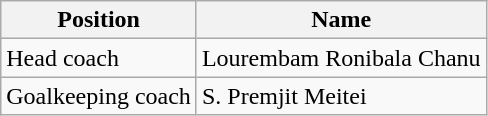<table class="wikitable">
<tr>
<th>Position</th>
<th>Name</th>
</tr>
<tr>
<td>Head coach</td>
<td> Lourembam Ronibala Chanu</td>
</tr>
<tr>
<td>Goalkeeping coach</td>
<td> S. Premjit Meitei</td>
</tr>
</table>
